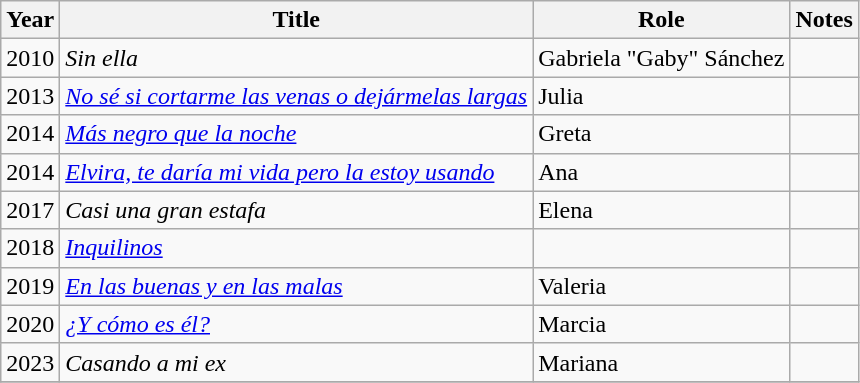<table class="wikitable sortable">
<tr>
<th>Year</th>
<th>Title</th>
<th>Role</th>
<th>Notes</th>
</tr>
<tr>
<td>2010</td>
<td><em>Sin ella</em></td>
<td>Gabriela "Gaby" Sánchez</td>
<td></td>
</tr>
<tr>
<td>2013</td>
<td><em><a href='#'>No sé si cortarme las venas o dejármelas largas</a></em></td>
<td>Julia</td>
<td></td>
</tr>
<tr>
<td>2014</td>
<td><em><a href='#'>Más negro que la noche</a></em></td>
<td>Greta</td>
<td></td>
</tr>
<tr>
<td>2014</td>
<td><em><a href='#'>Elvira, te daría mi vida pero la estoy usando</a></em></td>
<td>Ana</td>
<td></td>
</tr>
<tr>
<td>2017</td>
<td><em>Casi una gran estafa</em></td>
<td>Elena</td>
<td></td>
</tr>
<tr>
<td>2018</td>
<td><em><a href='#'>Inquilinos</a></em></td>
<td></td>
<td></td>
</tr>
<tr>
<td>2019</td>
<td><em><a href='#'>En las buenas y en las malas</a></em></td>
<td>Valeria</td>
<td></td>
</tr>
<tr>
<td>2020</td>
<td><em><a href='#'>¿Y cómo es él?</a></em></td>
<td>Marcia</td>
<td></td>
</tr>
<tr>
<td>2023</td>
<td><em>Casando a mi ex</em></td>
<td>Mariana</td>
<td></td>
</tr>
<tr>
</tr>
</table>
